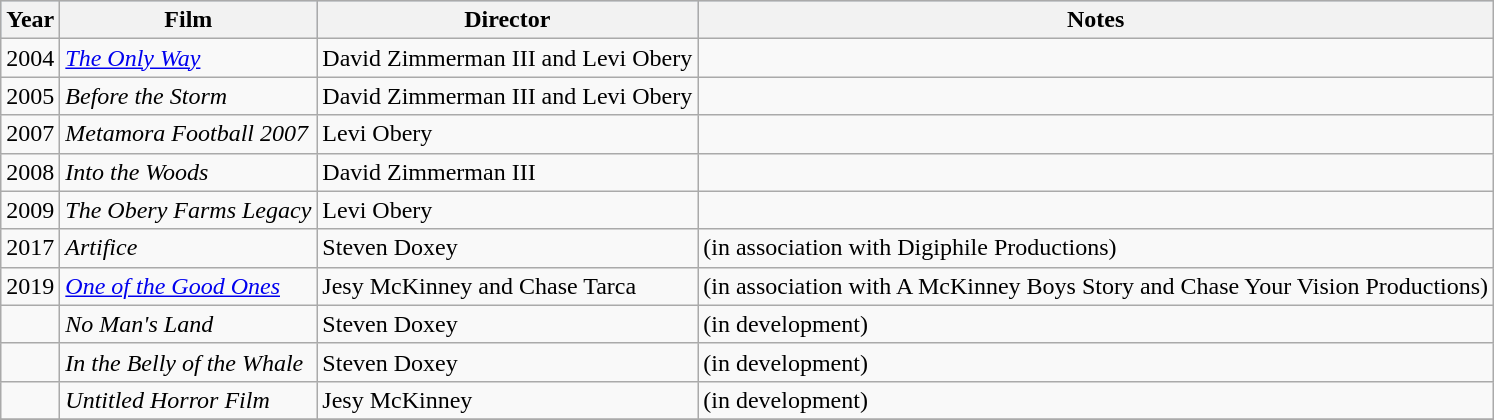<table class="wikitable">
<tr style="background:#b0c4de; text-align:center;">
<th>Year</th>
<th>Film</th>
<th>Director</th>
<th>Notes</th>
</tr>
<tr>
<td>2004</td>
<td><a href='#'><em>The Only Way</em></a></td>
<td>David Zimmerman III and Levi Obery</td>
<td></td>
</tr>
<tr>
<td>2005</td>
<td><em>Before the Storm</em></td>
<td>David Zimmerman III and Levi Obery</td>
<td></td>
</tr>
<tr>
<td>2007</td>
<td><em>Metamora Football 2007</em></td>
<td>Levi Obery</td>
<td></td>
</tr>
<tr>
<td>2008</td>
<td><em>Into the Woods</em></td>
<td>David Zimmerman III</td>
<td></td>
</tr>
<tr>
<td>2009</td>
<td><em>The Obery Farms Legacy</em></td>
<td>Levi Obery</td>
<td></td>
</tr>
<tr>
<td>2017</td>
<td><em>Artifice</em></td>
<td>Steven Doxey</td>
<td>(in association with Digiphile Productions)</td>
</tr>
<tr>
<td>2019</td>
<td><a href='#'><em>One of the Good Ones</em></a></td>
<td>Jesy McKinney and Chase Tarca</td>
<td>(in association with A McKinney Boys Story and Chase Your Vision Productions)</td>
</tr>
<tr>
<td></td>
<td><em>No Man's Land</em></td>
<td>Steven Doxey</td>
<td>(in development)</td>
</tr>
<tr>
<td></td>
<td><em>In the Belly of the Whale</em></td>
<td>Steven Doxey</td>
<td>(in development)</td>
</tr>
<tr>
<td></td>
<td><em>Untitled Horror Film</em></td>
<td>Jesy McKinney</td>
<td>(in development)</td>
</tr>
<tr>
</tr>
</table>
